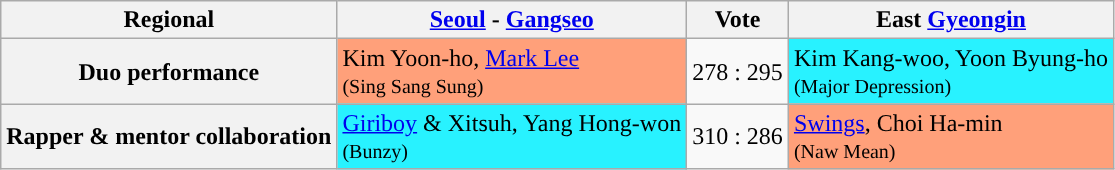<table class="wikitable">
<tr>
<th>Regional</th>
<th><a href='#'>Seoul</a> - <a href='#'>Gangseo</a></th>
<th>Vote</th>
<th>East <a href='#'>Gyeongin</a></th>
</tr>
<tr>
<th>Duo performance</th>
<td style="background:#FFA07A;">Kim Yoon-ho, <a href='#'>Mark Lee</a> <br> <small>(Sing Sang Sung)</small></td>
<td>278 : 295</td>
<td style="background:#28f2ff;">Kim Kang-woo, Yoon Byung-ho <br> <small>(Major Depression)</small></td>
</tr>
<tr>
<th>Rapper & mentor collaboration</th>
<td style="background:#28f2ff;"><a href='#'>Giriboy</a> & Xitsuh, Yang Hong-won <br> <small>(Bunzy)</small></td>
<td>310 : 286</td>
<td style="background:#FFA07A;"><a href='#'>Swings</a>, Choi Ha-min <br> <small>(Naw Mean)</small></td>
</tr>
</table>
